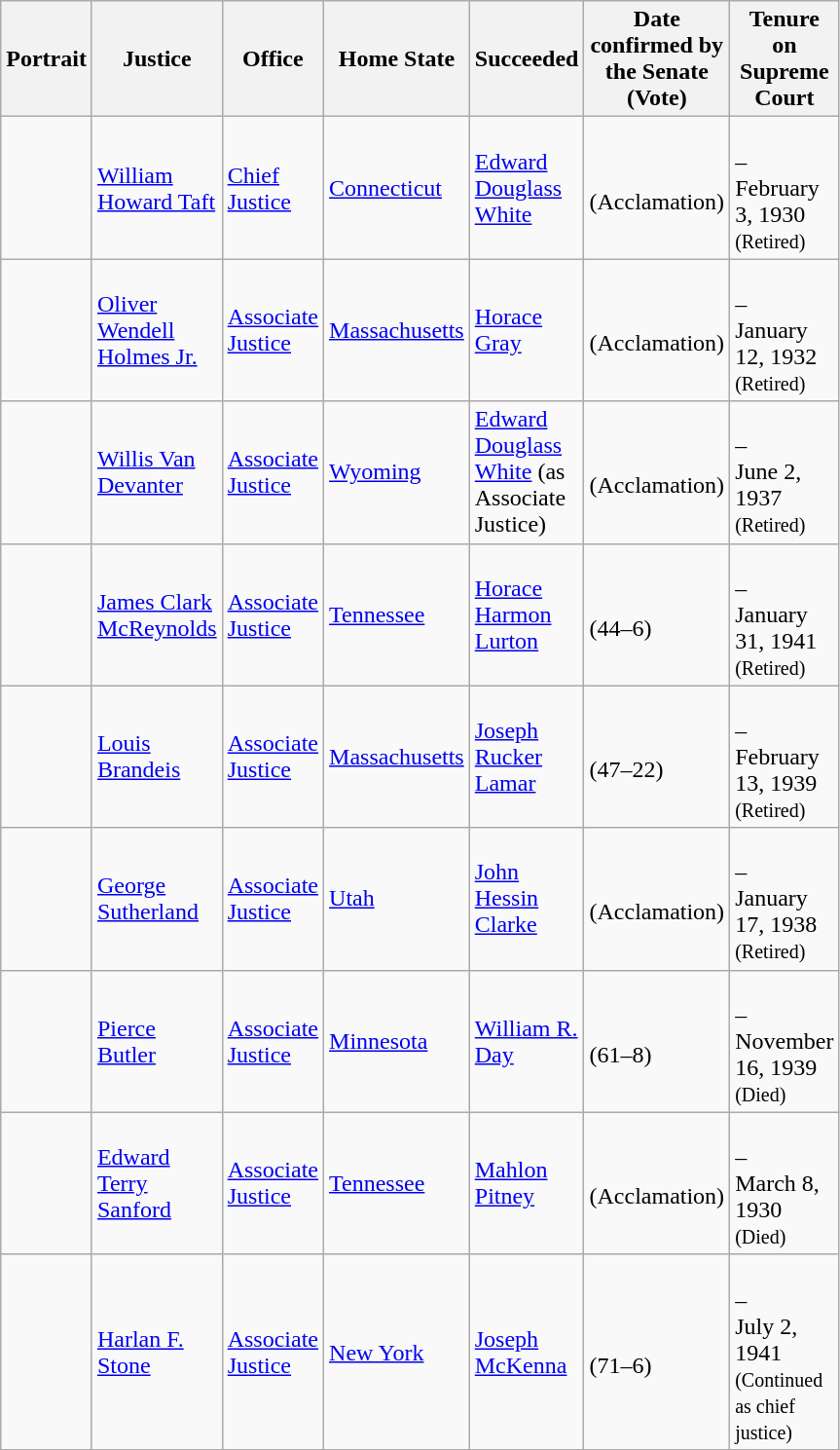<table class="wikitable sortable">
<tr>
<th scope="col" style="width: 10px;">Portrait</th>
<th scope="col" style="width: 10px;">Justice</th>
<th scope="col" style="width: 10px;">Office</th>
<th scope="col" style="width: 10px;">Home State</th>
<th scope="col" style="width: 10px;">Succeeded</th>
<th scope="col" style="width: 10px;">Date confirmed by the Senate<br>(Vote)</th>
<th scope="col" style="width: 10px;">Tenure on Supreme Court</th>
</tr>
<tr>
<td></td>
<td><a href='#'>William Howard Taft</a></td>
<td><a href='#'>Chief Justice</a></td>
<td><a href='#'>Connecticut</a></td>
<td><a href='#'>Edward Douglass White</a></td>
<td><br>(Acclamation)</td>
<td><br>–<br>February 3, 1930<br><small>(Retired)</small></td>
</tr>
<tr>
<td></td>
<td><a href='#'>Oliver Wendell Holmes Jr.</a></td>
<td><a href='#'>Associate Justice</a></td>
<td><a href='#'>Massachusetts</a></td>
<td><a href='#'>Horace Gray</a></td>
<td><br>(Acclamation)</td>
<td><br>–<br>January 12, 1932<br><small>(Retired)</small></td>
</tr>
<tr>
<td></td>
<td><a href='#'>Willis Van Devanter</a></td>
<td><a href='#'>Associate Justice</a></td>
<td><a href='#'>Wyoming</a></td>
<td><a href='#'>Edward Douglass White</a> (as Associate Justice)</td>
<td><br>(Acclamation)</td>
<td><br>–<br>June 2, 1937<br><small>(Retired)</small></td>
</tr>
<tr>
<td></td>
<td><a href='#'>James Clark McReynolds</a></td>
<td><a href='#'>Associate Justice</a></td>
<td><a href='#'>Tennessee</a></td>
<td><a href='#'>Horace Harmon Lurton</a></td>
<td><br>(44–6)</td>
<td><br>–<br>January 31, 1941<br><small>(Retired)</small></td>
</tr>
<tr>
<td></td>
<td><a href='#'>Louis Brandeis</a></td>
<td><a href='#'>Associate Justice</a></td>
<td><a href='#'>Massachusetts</a></td>
<td><a href='#'>Joseph Rucker Lamar</a></td>
<td><br>(47–22)</td>
<td><br>–<br>February 13, 1939<br><small>(Retired)</small></td>
</tr>
<tr>
<td></td>
<td><a href='#'>George Sutherland</a></td>
<td><a href='#'>Associate Justice</a></td>
<td><a href='#'>Utah</a></td>
<td><a href='#'>John Hessin Clarke</a></td>
<td><br>(Acclamation)</td>
<td><br>–<br>January 17, 1938<br><small>(Retired)</small></td>
</tr>
<tr>
<td></td>
<td><a href='#'>Pierce Butler</a></td>
<td><a href='#'>Associate Justice</a></td>
<td><a href='#'>Minnesota</a></td>
<td><a href='#'>William R. Day</a></td>
<td><br>(61–8)</td>
<td><br>–<br>November 16, 1939<br><small>(Died)</small></td>
</tr>
<tr>
<td></td>
<td><a href='#'>Edward Terry Sanford</a></td>
<td><a href='#'>Associate Justice</a></td>
<td><a href='#'>Tennessee</a></td>
<td><a href='#'>Mahlon Pitney</a></td>
<td><br>(Acclamation)</td>
<td><br>–<br>March 8, 1930<br><small>(Died)</small></td>
</tr>
<tr>
<td></td>
<td><a href='#'>Harlan F. Stone</a></td>
<td><a href='#'>Associate Justice</a></td>
<td><a href='#'>New York</a></td>
<td><a href='#'>Joseph McKenna</a></td>
<td><br>(71–6)</td>
<td><br>–<br>July 2, 1941<br><small>(Continued as chief justice)</small></td>
</tr>
<tr>
</tr>
</table>
